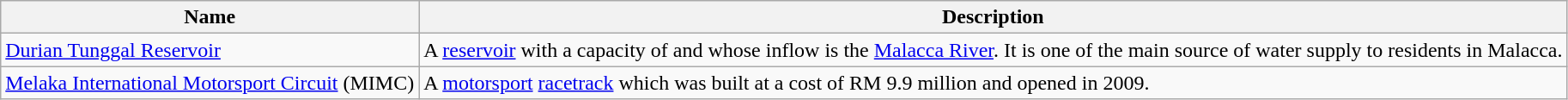<table class="wikitable">
<tr>
<th>Name</th>
<th>Description</th>
</tr>
<tr>
<td><a href='#'>Durian Tunggal Reservoir</a></td>
<td>A <a href='#'>reservoir</a> with a capacity of  and whose inflow is the <a href='#'>Malacca River</a>. It is one of the main source of water supply to residents in Malacca.</td>
</tr>
<tr>
<td><a href='#'>Melaka International Motorsport Circuit</a> (MIMC)</td>
<td>A <a href='#'>motorsport</a> <a href='#'>racetrack</a> which was built at a cost of RM 9.9 million and opened in 2009.</td>
</tr>
</table>
